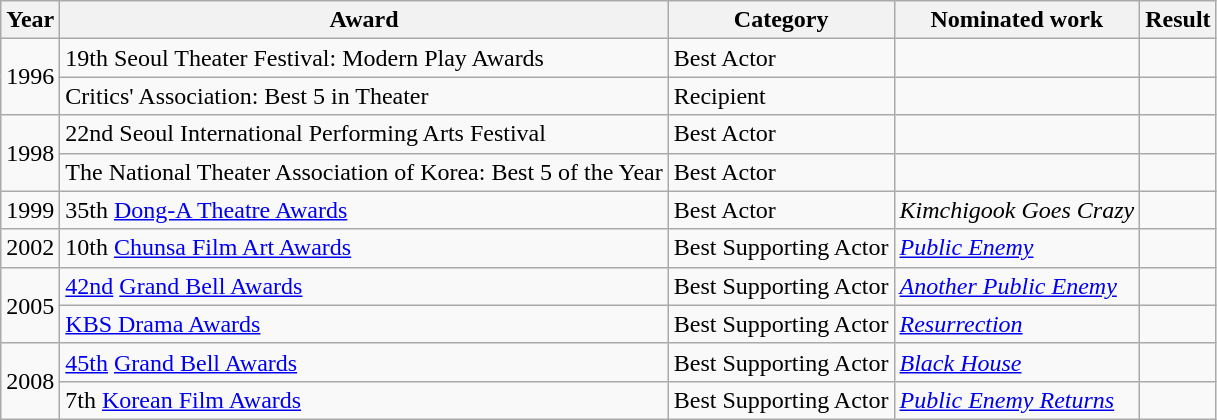<table class="wikitable sortable">
<tr>
<th>Year</th>
<th>Award</th>
<th>Category</th>
<th>Nominated work</th>
<th>Result</th>
</tr>
<tr>
<td rowspan=2>1996</td>
<td>19th Seoul Theater Festival: Modern Play Awards</td>
<td>Best Actor</td>
<td></td>
<td></td>
</tr>
<tr>
<td>Critics' Association: Best 5 in Theater</td>
<td>Recipient</td>
<td></td>
<td></td>
</tr>
<tr>
<td rowspan=2>1998</td>
<td>22nd Seoul International Performing Arts Festival</td>
<td>Best Actor</td>
<td></td>
<td></td>
</tr>
<tr>
<td>The National Theater Association of Korea: Best 5 of the Year</td>
<td>Best Actor</td>
<td></td>
<td></td>
</tr>
<tr>
<td>1999</td>
<td>35th <a href='#'>Dong-A Theatre Awards</a></td>
<td>Best Actor</td>
<td><em>Kimchigook Goes Crazy</em></td>
<td></td>
</tr>
<tr>
<td>2002</td>
<td>10th <a href='#'>Chunsa Film Art Awards</a></td>
<td>Best Supporting Actor</td>
<td><em><a href='#'>Public Enemy</a></em></td>
<td></td>
</tr>
<tr>
<td rowspan=2>2005</td>
<td><a href='#'>42nd</a> <a href='#'>Grand Bell Awards</a></td>
<td>Best Supporting Actor</td>
<td><em><a href='#'>Another Public Enemy</a></em></td>
<td></td>
</tr>
<tr>
<td><a href='#'>KBS Drama Awards</a></td>
<td>Best Supporting Actor</td>
<td><em><a href='#'>Resurrection</a></em></td>
<td></td>
</tr>
<tr>
<td rowspan=2>2008</td>
<td><a href='#'>45th</a> <a href='#'>Grand Bell Awards</a></td>
<td>Best Supporting Actor</td>
<td><em><a href='#'>Black House</a></em></td>
<td></td>
</tr>
<tr>
<td>7th <a href='#'>Korean Film Awards</a></td>
<td>Best Supporting Actor</td>
<td><em><a href='#'>Public Enemy Returns</a></em></td>
<td></td>
</tr>
</table>
